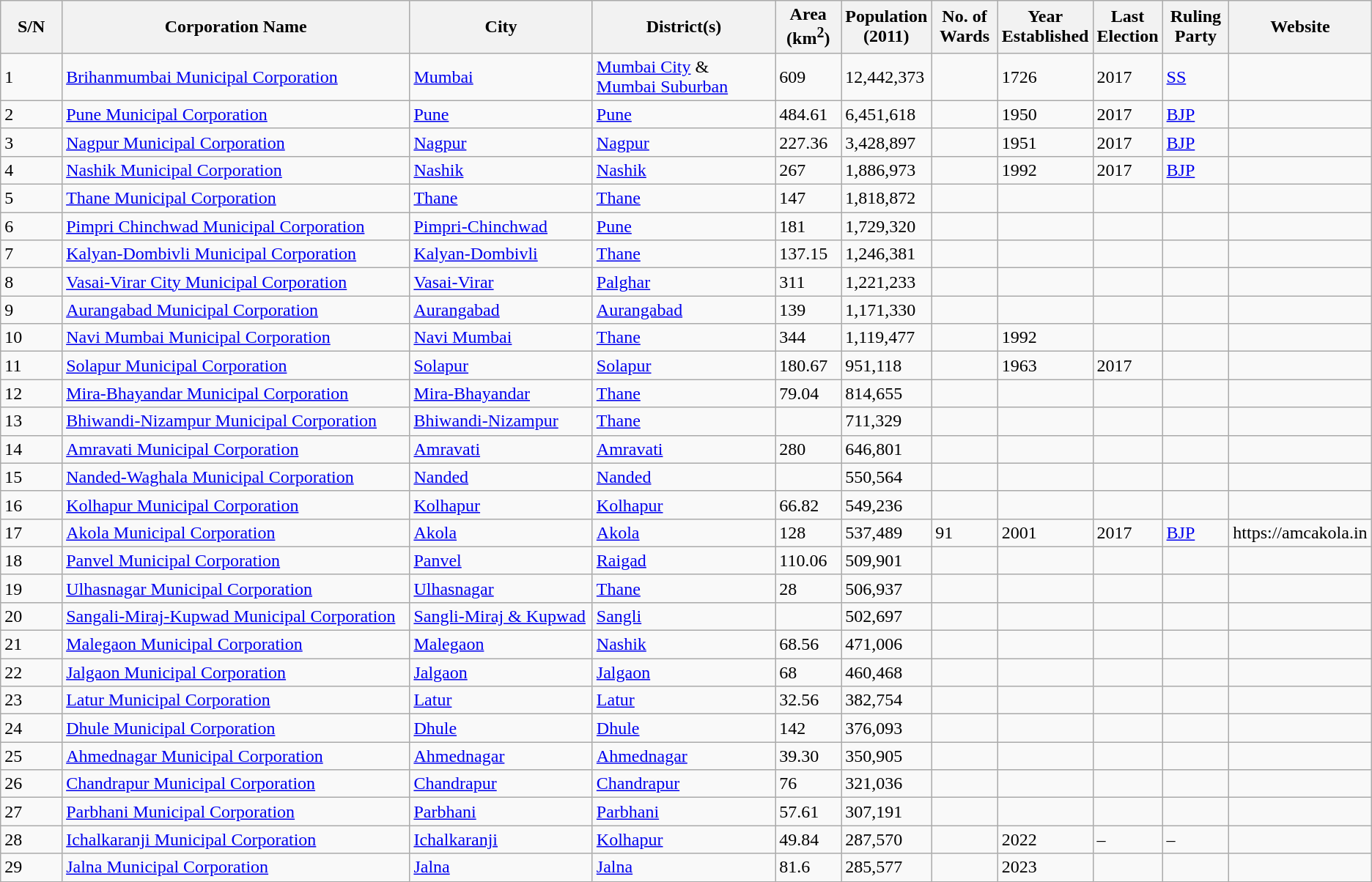<table class="wikitable sortable">
<tr>
<th style="width:05%;">S/N</th>
<th style="width:30%;">Corporation Name</th>
<th style="width:15%;">City</th>
<th style="width:15%;">District(s)</th>
<th style="width:05%;">Area (km<sup>2</sup>)</th>
<th style="width:05%;">Population (2011)</th>
<th style="width:05%;">No. of Wards</th>
<th style="width:05%;">Year Established</th>
<th style="width:05%;">Last Election</th>
<th style="width:05%;">Ruling Party</th>
<th style="width:05%;">Website<br><onlyinclude></th>
</tr>
<tr>
<td>1</td>
<td><a href='#'>Brihanmumbai Municipal Corporation</a></td>
<td><a href='#'>Mumbai</a></td>
<td><a href='#'>Mumbai City</a> & <a href='#'>Mumbai Suburban</a></td>
<td>609</td>
<td>12,442,373</td>
<td></td>
<td>1726</td>
<td>2017</td>
<td><a href='#'>SS</a></td>
<td></td>
</tr>
<tr>
<td>2</td>
<td><a href='#'>Pune Municipal Corporation</a></td>
<td><a href='#'>Pune</a></td>
<td><a href='#'>Pune</a></td>
<td>484.61</td>
<td>6,451,618</td>
<td></td>
<td>1950</td>
<td>2017</td>
<td><a href='#'>BJP</a></td>
<td></td>
</tr>
<tr>
<td>3</td>
<td><a href='#'>Nagpur Municipal Corporation</a></td>
<td><a href='#'>Nagpur</a></td>
<td><a href='#'>Nagpur</a></td>
<td>227.36</td>
<td>3,428,897</td>
<td></td>
<td>1951</td>
<td>2017</td>
<td><a href='#'>BJP</a></td>
<td></td>
</tr>
<tr>
<td>4</td>
<td><a href='#'>Nashik Municipal Corporation</a></td>
<td><a href='#'>Nashik</a></td>
<td><a href='#'>Nashik</a></td>
<td>267</td>
<td>1,886,973</td>
<td></td>
<td>1992</td>
<td>2017</td>
<td><a href='#'>BJP</a></td>
<td></td>
</tr>
<tr>
<td>5</td>
<td><a href='#'>Thane Municipal Corporation</a></td>
<td><a href='#'>Thane</a></td>
<td><a href='#'>Thane</a></td>
<td>147</td>
<td>1,818,872</td>
<td></td>
<td></td>
<td></td>
<td></td>
<td></td>
</tr>
<tr>
<td>6</td>
<td><a href='#'>Pimpri Chinchwad Municipal Corporation</a></td>
<td><a href='#'>Pimpri-Chinchwad</a></td>
<td><a href='#'>Pune</a></td>
<td>181</td>
<td>1,729,320</td>
<td></td>
<td></td>
<td></td>
<td></td>
<td></td>
</tr>
<tr>
<td>7</td>
<td><a href='#'>Kalyan-Dombivli Municipal Corporation</a></td>
<td><a href='#'>Kalyan-Dombivli</a></td>
<td><a href='#'>Thane</a></td>
<td>137.15</td>
<td>1,246,381</td>
<td></td>
<td></td>
<td></td>
<td></td>
<td></td>
</tr>
<tr>
<td>8</td>
<td><a href='#'>Vasai-Virar City Municipal Corporation</a></td>
<td><a href='#'>Vasai-Virar</a></td>
<td><a href='#'>Palghar</a></td>
<td>311</td>
<td>1,221,233</td>
<td></td>
<td></td>
<td></td>
<td></td>
<td></td>
</tr>
<tr>
<td>9</td>
<td><a href='#'>Aurangabad Municipal Corporation</a></td>
<td><a href='#'>Aurangabad</a></td>
<td><a href='#'>Aurangabad</a></td>
<td>139</td>
<td>1,171,330</td>
<td></td>
<td></td>
<td></td>
<td></td>
<td></td>
</tr>
<tr>
<td>10</td>
<td><a href='#'>Navi Mumbai Municipal Corporation</a></td>
<td><a href='#'>Navi Mumbai</a></td>
<td><a href='#'>Thane</a></td>
<td>344</td>
<td>1,119,477</td>
<td></td>
<td>1992</td>
<td></td>
<td></td>
<td></td>
</tr>
<tr>
<td>11</td>
<td><a href='#'>Solapur Municipal Corporation</a></td>
<td><a href='#'>Solapur</a></td>
<td><a href='#'>Solapur</a></td>
<td>180.67</td>
<td>951,118</td>
<td></td>
<td>1963</td>
<td>2017</td>
<td></td>
<td></td>
</tr>
<tr>
<td>12</td>
<td><a href='#'>Mira-Bhayandar Municipal Corporation</a></td>
<td><a href='#'>Mira-Bhayandar</a></td>
<td><a href='#'>Thane</a></td>
<td>79.04</td>
<td>814,655</td>
<td></td>
<td></td>
<td></td>
<td></td>
<td></td>
</tr>
<tr>
<td>13</td>
<td><a href='#'>Bhiwandi-Nizampur Municipal Corporation</a></td>
<td><a href='#'>Bhiwandi-Nizampur</a></td>
<td><a href='#'>Thane</a></td>
<td></td>
<td>711,329</td>
<td></td>
<td></td>
<td></td>
<td></td>
<td></td>
</tr>
<tr>
<td>14</td>
<td><a href='#'>Amravati Municipal Corporation</a></td>
<td><a href='#'>Amravati</a></td>
<td><a href='#'>Amravati</a></td>
<td>280</td>
<td>646,801</td>
<td></td>
<td></td>
<td></td>
<td></td>
<td></td>
</tr>
<tr>
<td>15</td>
<td><a href='#'>Nanded-Waghala Municipal Corporation</a></td>
<td><a href='#'>Nanded</a></td>
<td><a href='#'>Nanded</a></td>
<td></td>
<td>550,564</td>
<td></td>
<td></td>
<td></td>
<td></td>
<td></td>
</tr>
<tr>
<td>16</td>
<td><a href='#'>Kolhapur Municipal Corporation</a></td>
<td><a href='#'>Kolhapur</a></td>
<td><a href='#'>Kolhapur</a></td>
<td>66.82</td>
<td>549,236</td>
<td></td>
<td></td>
<td></td>
<td></td>
<td></td>
</tr>
<tr>
<td>17</td>
<td><a href='#'>Akola Municipal Corporation</a></td>
<td><a href='#'>Akola</a></td>
<td><a href='#'>Akola</a></td>
<td>128</td>
<td>537,489</td>
<td>91</td>
<td>2001</td>
<td>2017</td>
<td><a href='#'>BJP</a></td>
<td>https://amcakola.in</td>
</tr>
<tr>
<td>18</td>
<td><a href='#'>Panvel Municipal Corporation</a></td>
<td><a href='#'>Panvel</a></td>
<td><a href='#'>Raigad</a></td>
<td>110.06</td>
<td>509,901</td>
<td></td>
<td></td>
<td></td>
<td></td>
<td></td>
</tr>
<tr>
<td>19</td>
<td><a href='#'>Ulhasnagar Municipal Corporation</a></td>
<td><a href='#'>Ulhasnagar</a></td>
<td><a href='#'>Thane</a></td>
<td>28</td>
<td>506,937</td>
<td></td>
<td></td>
<td></td>
<td></td>
<td></td>
</tr>
<tr>
<td>20</td>
<td><a href='#'>Sangali-Miraj-Kupwad Municipal Corporation</a></td>
<td><a href='#'>Sangli-Miraj & Kupwad</a></td>
<td><a href='#'>Sangli</a></td>
<td></td>
<td>502,697</td>
<td></td>
<td></td>
<td></td>
<td></td>
<td></td>
</tr>
<tr>
<td>21</td>
<td><a href='#'>Malegaon Municipal Corporation</a></td>
<td><a href='#'>Malegaon</a></td>
<td><a href='#'>Nashik</a></td>
<td>68.56</td>
<td>471,006</td>
<td></td>
<td></td>
<td></td>
<td></td>
<td></td>
</tr>
<tr>
<td>22</td>
<td><a href='#'>Jalgaon Municipal Corporation</a></td>
<td><a href='#'>Jalgaon</a></td>
<td><a href='#'>Jalgaon</a></td>
<td>68</td>
<td>460,468</td>
<td></td>
<td></td>
<td></td>
<td></td>
<td></td>
</tr>
<tr>
<td>23</td>
<td><a href='#'>Latur Municipal Corporation</a></td>
<td><a href='#'>Latur</a></td>
<td><a href='#'>Latur</a></td>
<td>32.56</td>
<td>382,754</td>
<td></td>
<td></td>
<td></td>
<td></td>
<td></td>
</tr>
<tr>
<td>24</td>
<td><a href='#'>Dhule Municipal Corporation</a></td>
<td><a href='#'>Dhule</a></td>
<td><a href='#'>Dhule</a></td>
<td>142</td>
<td>376,093</td>
<td></td>
<td></td>
<td></td>
<td></td>
<td></td>
</tr>
<tr>
<td>25</td>
<td><a href='#'>Ahmednagar Municipal Corporation</a></td>
<td><a href='#'>Ahmednagar</a></td>
<td><a href='#'>Ahmednagar</a></td>
<td>39.30</td>
<td>350,905</td>
<td></td>
<td></td>
<td></td>
<td></td>
<td></td>
</tr>
<tr>
<td>26</td>
<td><a href='#'>Chandrapur Municipal Corporation</a></td>
<td><a href='#'>Chandrapur</a></td>
<td><a href='#'>Chandrapur</a></td>
<td>76</td>
<td>321,036</td>
<td></td>
<td></td>
<td></td>
<td></td>
<td></td>
</tr>
<tr>
<td>27</td>
<td><a href='#'>Parbhani Municipal Corporation</a></td>
<td><a href='#'>Parbhani</a></td>
<td><a href='#'>Parbhani</a></td>
<td>57.61</td>
<td>307,191</td>
<td></td>
<td></td>
<td></td>
<td></td>
<td></td>
</tr>
<tr>
<td>28</td>
<td><a href='#'>Ichalkaranji Municipal Corporation</a></td>
<td><a href='#'>Ichalkaranji</a></td>
<td><a href='#'>Kolhapur</a></td>
<td>49.84</td>
<td>287,570</td>
<td></td>
<td>2022</td>
<td>–</td>
<td>–</td>
<td></td>
</tr>
<tr>
<td>29</td>
<td><a href='#'>Jalna Municipal Corporation</a></td>
<td><a href='#'>Jalna</a></td>
<td><a href='#'>Jalna</a></td>
<td>81.6</td>
<td>285,577</td>
<td></td>
<td>2023</td>
<td></td>
<td></td>
<td><br></onlyinclude></td>
</tr>
</table>
